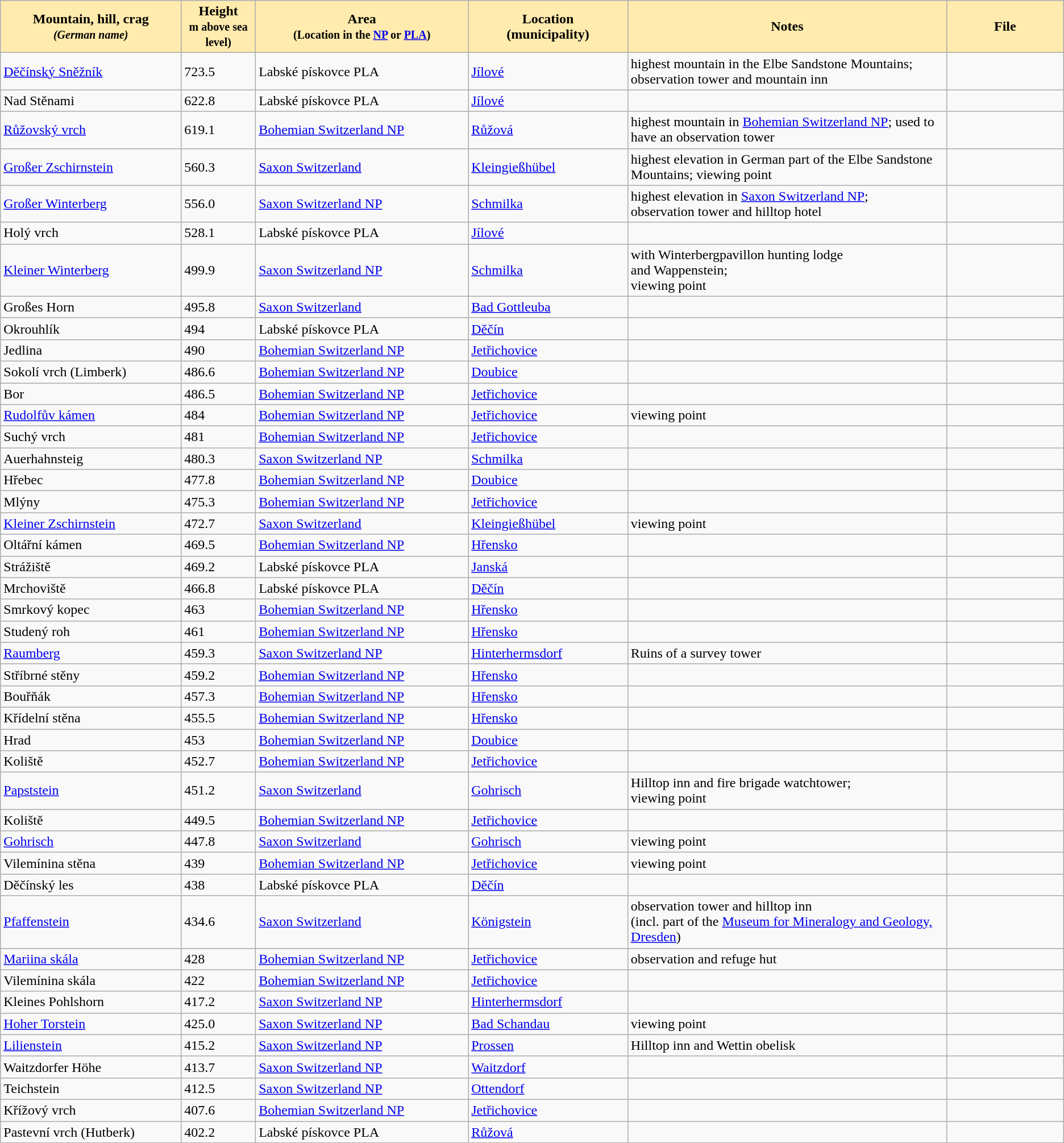<table class="wikitable sortable">
<tr style="background-color:5">
<th style="background-color:#ffebad" width="17%">Mountain, hill, crag<br><small><em>(German name)</em></small></th>
<th style="background-color:#ffebad" width="7%">Height<br><small>m above sea level)</small></th>
<th style="background-color:#ffebad" width="20%">Area<br><small>(Location in the <a href='#'>NP</a> or <a href='#'>PLA</a>)</small></th>
<th style="background-color:#ffebad" width="15%">Location<br>(municipality)</th>
<th style="background-color:#ffebad" width="30%" class="unsortable">Notes</th>
<th style="background-color:#ffebad" class="unsortable">File</th>
</tr>
<tr>
<td><a href='#'>Děčínský Sněžník</a></td>
<td>723.5</td>
<td>Labské pískovce PLA</td>
<td><a href='#'>Jílové</a></td>
<td>highest mountain in the Elbe Sandstone Mountains;<br>observation tower and mountain inn</td>
<td></td>
</tr>
<tr>
<td>Nad Stěnami</td>
<td>622.8</td>
<td>Labské pískovce PLA</td>
<td><a href='#'>Jílové</a></td>
<td></td>
<td></td>
</tr>
<tr>
<td><a href='#'>Růžovský vrch</a></td>
<td>619.1</td>
<td><a href='#'>Bohemian Switzerland NP</a></td>
<td><a href='#'>Růžová</a></td>
<td>highest mountain in <a href='#'>Bohemian Switzerland NP</a>; used to have an observation tower</td>
<td></td>
</tr>
<tr>
<td><a href='#'>Großer Zschirnstein</a></td>
<td>560.3</td>
<td><a href='#'>Saxon Switzerland</a></td>
<td><a href='#'>Kleingießhübel</a></td>
<td>highest elevation in German part of the Elbe Sandstone Mountains; viewing point</td>
<td></td>
</tr>
<tr>
<td><a href='#'>Großer Winterberg</a></td>
<td>556.0</td>
<td><a href='#'>Saxon Switzerland NP</a></td>
<td><a href='#'>Schmilka</a></td>
<td>highest elevation in <a href='#'>Saxon Switzerland NP</a>;<br>observation tower and hilltop hotel</td>
<td></td>
</tr>
<tr>
<td>Holý vrch</td>
<td>528.1</td>
<td>Labské pískovce PLA</td>
<td><a href='#'>Jílové</a></td>
<td></td>
<td></td>
</tr>
<tr>
<td><a href='#'>Kleiner Winterberg</a></td>
<td>499.9</td>
<td><a href='#'>Saxon Switzerland NP</a></td>
<td><a href='#'>Schmilka</a></td>
<td>with Winterbergpavillon hunting lodge<br>and Wappenstein;<br>viewing point</td>
<td></td>
</tr>
<tr>
<td>Großes Horn</td>
<td>495.8</td>
<td><a href='#'>Saxon Switzerland</a></td>
<td><a href='#'>Bad Gottleuba</a></td>
<td></td>
<td></td>
</tr>
<tr>
<td>Okrouhlík</td>
<td>494</td>
<td>Labské pískovce PLA</td>
<td><a href='#'>Děčín</a></td>
<td></td>
<td></td>
</tr>
<tr>
<td>Jedlina</td>
<td>490</td>
<td><a href='#'>Bohemian Switzerland NP</a></td>
<td><a href='#'>Jetřichovice</a></td>
<td></td>
<td></td>
</tr>
<tr>
<td>Sokolí vrch (Limberk)</td>
<td>486.6</td>
<td><a href='#'>Bohemian Switzerland NP</a></td>
<td><a href='#'>Doubice</a></td>
<td></td>
<td></td>
</tr>
<tr>
<td>Bor</td>
<td>486.5</td>
<td><a href='#'>Bohemian Switzerland NP</a></td>
<td><a href='#'>Jetřichovice</a></td>
<td></td>
<td></td>
</tr>
<tr>
<td><a href='#'>Rudolfův kámen</a></td>
<td>484</td>
<td><a href='#'>Bohemian Switzerland NP</a></td>
<td><a href='#'>Jetřichovice</a></td>
<td>viewing point</td>
<td></td>
</tr>
<tr>
<td>Suchý vrch</td>
<td>481</td>
<td><a href='#'>Bohemian Switzerland NP</a></td>
<td><a href='#'>Jetřichovice</a></td>
<td></td>
<td></td>
</tr>
<tr>
<td>Auerhahnsteig</td>
<td>480.3</td>
<td><a href='#'>Saxon Switzerland NP</a></td>
<td><a href='#'>Schmilka</a></td>
<td></td>
<td></td>
</tr>
<tr>
<td>Hřebec</td>
<td>477.8</td>
<td><a href='#'>Bohemian Switzerland NP</a></td>
<td><a href='#'>Doubice</a></td>
<td></td>
<td></td>
</tr>
<tr>
<td>Mlýny</td>
<td>475.3</td>
<td><a href='#'>Bohemian Switzerland NP</a></td>
<td><a href='#'>Jetřichovice</a></td>
<td></td>
<td></td>
</tr>
<tr>
<td><a href='#'>Kleiner Zschirnstein</a></td>
<td>472.7</td>
<td><a href='#'>Saxon Switzerland</a></td>
<td><a href='#'>Kleingießhübel</a></td>
<td>viewing point</td>
<td></td>
</tr>
<tr>
<td>Oltářní kámen</td>
<td>469.5</td>
<td><a href='#'>Bohemian Switzerland NP</a></td>
<td><a href='#'>Hřensko</a></td>
<td></td>
<td></td>
</tr>
<tr>
<td>Strážiště</td>
<td>469.2</td>
<td>Labské pískovce PLA</td>
<td><a href='#'>Janská</a></td>
<td></td>
<td></td>
</tr>
<tr>
<td>Mrchoviště</td>
<td>466.8</td>
<td>Labské pískovce PLA</td>
<td><a href='#'>Děčín</a></td>
<td></td>
<td></td>
</tr>
<tr>
<td>Smrkový kopec</td>
<td>463</td>
<td><a href='#'>Bohemian Switzerland NP</a></td>
<td><a href='#'>Hřensko</a></td>
<td></td>
<td></td>
</tr>
<tr>
<td>Studený roh</td>
<td>461</td>
<td><a href='#'>Bohemian Switzerland NP</a></td>
<td><a href='#'>Hřensko</a></td>
<td></td>
<td></td>
</tr>
<tr>
<td><a href='#'>Raumberg</a></td>
<td>459.3</td>
<td><a href='#'>Saxon Switzerland NP</a></td>
<td><a href='#'>Hinterhermsdorf</a></td>
<td>Ruins of a survey tower</td>
<td></td>
</tr>
<tr>
<td>Stříbrné stěny</td>
<td>459.2</td>
<td><a href='#'>Bohemian Switzerland NP</a></td>
<td><a href='#'>Hřensko</a></td>
<td></td>
<td></td>
</tr>
<tr>
<td>Bouřňák</td>
<td>457.3</td>
<td><a href='#'>Bohemian Switzerland NP</a></td>
<td><a href='#'>Hřensko</a></td>
<td></td>
<td></td>
</tr>
<tr>
<td>Křídelní stěna</td>
<td>455.5</td>
<td><a href='#'>Bohemian Switzerland NP</a></td>
<td><a href='#'>Hřensko</a></td>
<td></td>
<td></td>
</tr>
<tr>
<td>Hrad</td>
<td>453</td>
<td><a href='#'>Bohemian Switzerland NP</a></td>
<td><a href='#'>Doubice</a></td>
<td></td>
<td></td>
</tr>
<tr>
<td>Koliště</td>
<td>452.7</td>
<td><a href='#'>Bohemian Switzerland NP</a></td>
<td><a href='#'>Jetřichovice</a></td>
<td></td>
<td></td>
</tr>
<tr>
<td><a href='#'>Papststein</a></td>
<td>451.2</td>
<td><a href='#'>Saxon Switzerland</a></td>
<td><a href='#'>Gohrisch</a></td>
<td>Hilltop inn and fire brigade watchtower;<br>viewing point</td>
<td></td>
</tr>
<tr>
<td>Koliště</td>
<td>449.5</td>
<td><a href='#'>Bohemian Switzerland NP</a></td>
<td><a href='#'>Jetřichovice</a></td>
<td></td>
<td></td>
</tr>
<tr>
<td><a href='#'>Gohrisch</a></td>
<td>447.8</td>
<td><a href='#'>Saxon Switzerland</a></td>
<td><a href='#'>Gohrisch</a></td>
<td>viewing point</td>
<td></td>
</tr>
<tr>
<td>Vilemínina stěna</td>
<td>439</td>
<td><a href='#'>Bohemian Switzerland NP</a></td>
<td><a href='#'>Jetřichovice</a></td>
<td>viewing point</td>
<td></td>
</tr>
<tr>
<td>Děčínský les</td>
<td>438</td>
<td>Labské pískovce PLA</td>
<td><a href='#'>Děčín</a></td>
<td></td>
<td></td>
</tr>
<tr>
<td><a href='#'>Pfaffenstein</a></td>
<td>434.6</td>
<td><a href='#'>Saxon Switzerland</a></td>
<td><a href='#'>Königstein</a></td>
<td>observation tower and hilltop inn<br>(incl. part of the <a href='#'>Museum for Mineralogy and Geology, Dresden</a>)</td>
<td></td>
</tr>
<tr>
<td><a href='#'>Mariina skála</a></td>
<td>428</td>
<td><a href='#'>Bohemian Switzerland NP</a></td>
<td><a href='#'>Jetřichovice</a></td>
<td>observation and refuge hut</td>
<td></td>
</tr>
<tr>
<td>Vilemínina skála</td>
<td>422</td>
<td><a href='#'>Bohemian Switzerland NP</a></td>
<td><a href='#'>Jetřichovice</a></td>
<td></td>
<td></td>
</tr>
<tr>
<td>Kleines Pohlshorn</td>
<td>417.2</td>
<td><a href='#'>Saxon Switzerland NP</a></td>
<td><a href='#'>Hinterhermsdorf</a></td>
<td></td>
<td></td>
</tr>
<tr>
<td><a href='#'>Hoher Torstein</a></td>
<td>425.0</td>
<td><a href='#'>Saxon Switzerland NP</a></td>
<td><a href='#'>Bad Schandau</a></td>
<td>viewing point</td>
<td></td>
</tr>
<tr>
<td><a href='#'>Lilienstein</a></td>
<td>415.2</td>
<td><a href='#'>Saxon Switzerland NP</a></td>
<td><a href='#'>Prossen</a></td>
<td>Hilltop inn and Wettin obelisk</td>
<td></td>
</tr>
<tr>
<td>Waitzdorfer Höhe</td>
<td>413.7</td>
<td><a href='#'>Saxon Switzerland NP</a></td>
<td><a href='#'>Waitzdorf</a></td>
<td></td>
<td></td>
</tr>
<tr>
<td>Teichstein</td>
<td>412.5</td>
<td><a href='#'>Saxon Switzerland NP</a></td>
<td><a href='#'>Ottendorf</a></td>
<td></td>
<td></td>
</tr>
<tr>
<td>Křížový vrch</td>
<td>407.6</td>
<td><a href='#'>Bohemian Switzerland NP</a></td>
<td><a href='#'>Jetřichovice</a></td>
<td></td>
<td></td>
</tr>
<tr>
<td>Pastevní vrch (Hutberk)</td>
<td>402.2</td>
<td>Labské pískovce PLA</td>
<td><a href='#'>Růžová</a></td>
<td></td>
<td></td>
</tr>
</table>
